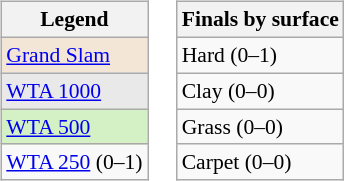<table>
<tr valign="top">
<td><br><table class=wikitable style="font-size:90%">
<tr>
<th>Legend</th>
</tr>
<tr>
<td style="background:#f3e6d7;"><a href='#'>Grand Slam</a></td>
</tr>
<tr>
<td style="background:#e9e9e9;"><a href='#'>WTA 1000</a></td>
</tr>
<tr>
<td style="background:#d4f1c5;"><a href='#'>WTA 500</a></td>
</tr>
<tr>
<td><a href='#'>WTA 250</a> (0–1)</td>
</tr>
</table>
</td>
<td><br><table class=wikitable style="font-size:90%">
<tr>
<th>Finals by surface</th>
</tr>
<tr>
<td>Hard (0–1)</td>
</tr>
<tr>
<td>Clay (0–0)</td>
</tr>
<tr>
<td>Grass (0–0)</td>
</tr>
<tr>
<td>Carpet (0–0)</td>
</tr>
</table>
</td>
</tr>
</table>
